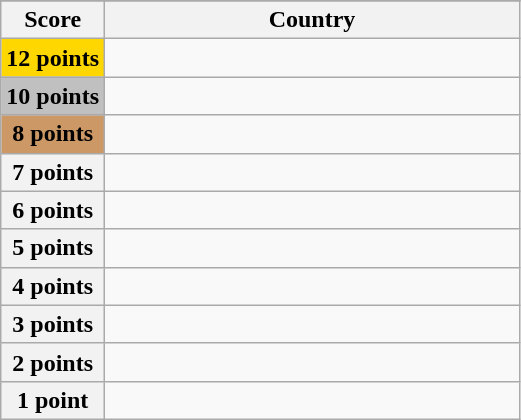<table class="wikitable">
<tr>
</tr>
<tr>
<th scope="col" width="20%">Score</th>
<th scope="col">Country</th>
</tr>
<tr>
<th scope="row" style="background:gold">12 points</th>
<td></td>
</tr>
<tr>
<th scope="row" style="background:silver">10 points</th>
<td></td>
</tr>
<tr>
<th scope="row" style="background:#CC9966">8 points</th>
<td></td>
</tr>
<tr>
<th scope="row">7 points</th>
<td></td>
</tr>
<tr>
<th scope="row">6 points</th>
<td></td>
</tr>
<tr>
<th scope="row">5 points</th>
<td></td>
</tr>
<tr>
<th scope="row">4 points</th>
<td></td>
</tr>
<tr>
<th scope="row">3 points</th>
<td></td>
</tr>
<tr>
<th scope="row">2 points</th>
<td></td>
</tr>
<tr>
<th scope="row">1 point</th>
<td></td>
</tr>
</table>
